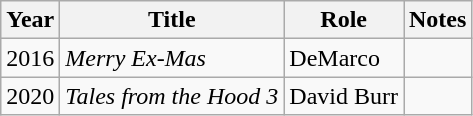<table class="wikitable sortable">
<tr>
<th><strong>Year</strong></th>
<th><strong>Title</strong></th>
<th><strong>Role</strong></th>
<th><strong>Notes</strong></th>
</tr>
<tr>
<td>2016</td>
<td><em>Merry Ex-Mas</em></td>
<td>DeMarco</td>
<td></td>
</tr>
<tr>
<td>2020</td>
<td><em>Tales from the Hood 3</em></td>
<td>David Burr</td>
<td></td>
</tr>
</table>
